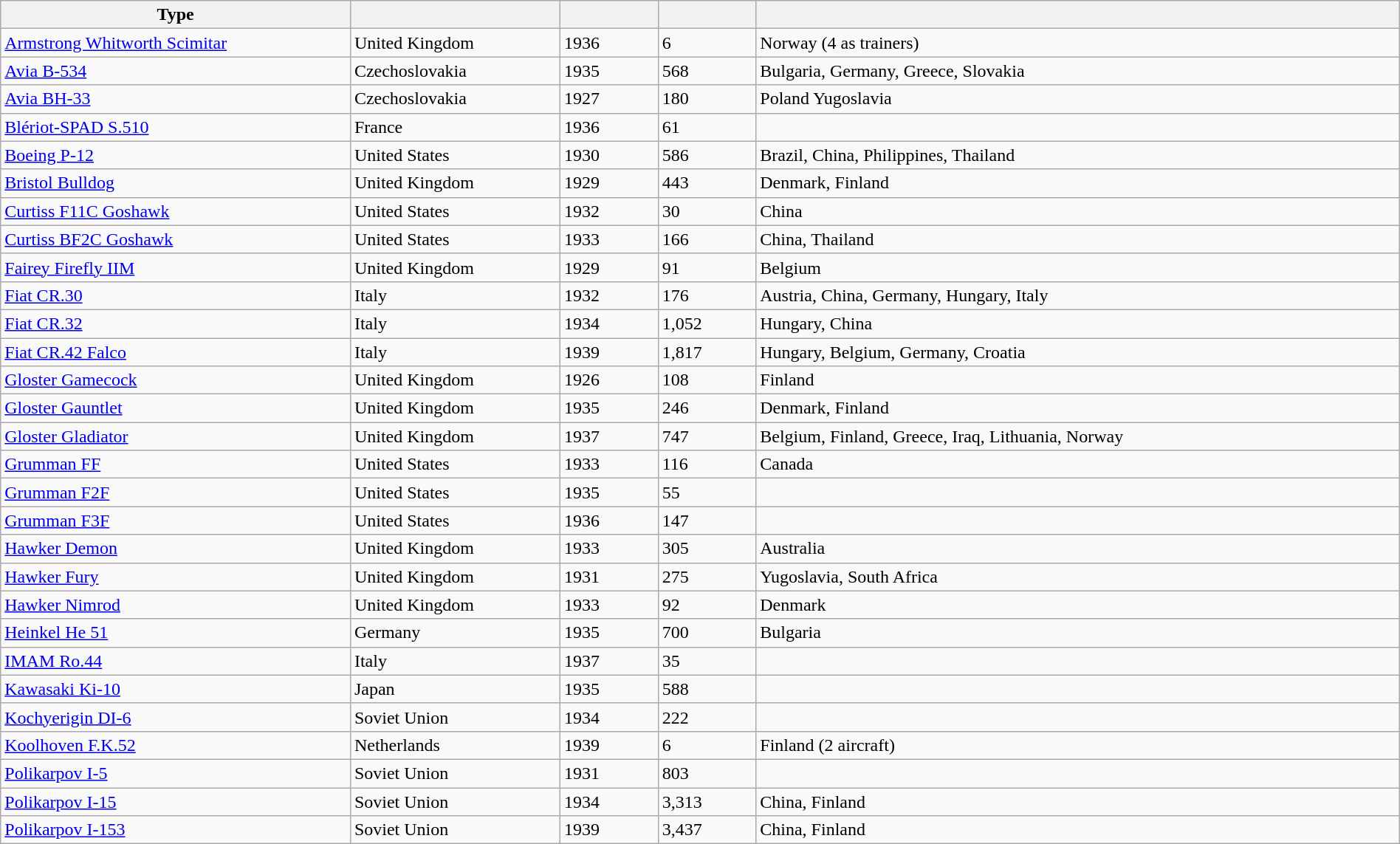<table class="wikitable sortable" border=1 style=width:100%>
<tr>
<th style=width:25%>Type</th>
<th style=width:15%></th>
<th style=width:7%></th>
<th style=width:7%></th>
<th></th>
</tr>
<tr>
<td><a href='#'>Armstrong Whitworth Scimitar</a></td>
<td>United Kingdom</td>
<td>1936</td>
<td>6</td>
<td>Norway (4 as trainers)</td>
</tr>
<tr>
<td><a href='#'>Avia B-534</a></td>
<td>Czechoslovakia</td>
<td>1935</td>
<td>568</td>
<td>Bulgaria, Germany, Greece, Slovakia</td>
</tr>
<tr>
<td><a href='#'>Avia BH-33</a></td>
<td>Czechoslovakia</td>
<td>1927</td>
<td>180</td>
<td>Poland Yugoslavia</td>
</tr>
<tr>
<td><a href='#'>Blériot-SPAD S.510</a></td>
<td>France</td>
<td>1936</td>
<td>61</td>
<td></td>
</tr>
<tr>
<td><a href='#'>Boeing P-12</a></td>
<td>United States</td>
<td>1930</td>
<td>586</td>
<td>Brazil, China, Philippines, Thailand</td>
</tr>
<tr>
<td><a href='#'>Bristol Bulldog</a></td>
<td>United Kingdom</td>
<td>1929</td>
<td>443</td>
<td>Denmark, Finland</td>
</tr>
<tr>
<td><a href='#'>Curtiss F11C Goshawk</a></td>
<td>United States</td>
<td>1932</td>
<td>30</td>
<td>China</td>
</tr>
<tr>
<td><a href='#'>Curtiss BF2C Goshawk</a></td>
<td>United States</td>
<td>1933</td>
<td>166</td>
<td>China, Thailand</td>
</tr>
<tr>
<td><a href='#'>Fairey Firefly IIM</a></td>
<td>United Kingdom</td>
<td>1929</td>
<td>91</td>
<td>Belgium</td>
</tr>
<tr>
<td><a href='#'>Fiat CR.30</a></td>
<td>Italy</td>
<td>1932</td>
<td>176</td>
<td>Austria, China, Germany, Hungary, Italy</td>
</tr>
<tr>
<td><a href='#'>Fiat CR.32</a></td>
<td>Italy</td>
<td>1934</td>
<td>1,052</td>
<td>Hungary, China</td>
</tr>
<tr>
<td><a href='#'>Fiat CR.42 Falco</a></td>
<td>Italy</td>
<td>1939</td>
<td>1,817</td>
<td>Hungary, Belgium, Germany, Croatia</td>
</tr>
<tr>
<td><a href='#'>Gloster Gamecock</a></td>
<td>United Kingdom</td>
<td>1926</td>
<td>108</td>
<td>Finland</td>
</tr>
<tr>
<td><a href='#'>Gloster Gauntlet</a></td>
<td>United Kingdom</td>
<td>1935</td>
<td>246</td>
<td>Denmark, Finland</td>
</tr>
<tr>
<td><a href='#'>Gloster Gladiator</a></td>
<td>United Kingdom</td>
<td>1937</td>
<td>747</td>
<td>Belgium, Finland, Greece, Iraq, Lithuania, Norway</td>
</tr>
<tr>
<td><a href='#'>Grumman FF</a></td>
<td>United States</td>
<td>1933</td>
<td>116</td>
<td>Canada</td>
</tr>
<tr>
<td><a href='#'>Grumman F2F</a></td>
<td>United States</td>
<td>1935</td>
<td>55</td>
<td></td>
</tr>
<tr>
<td><a href='#'>Grumman F3F</a></td>
<td>United States</td>
<td>1936</td>
<td>147</td>
<td></td>
</tr>
<tr>
<td><a href='#'>Hawker Demon</a></td>
<td>United Kingdom</td>
<td>1933</td>
<td>305</td>
<td>Australia</td>
</tr>
<tr>
<td><a href='#'>Hawker Fury</a></td>
<td>United Kingdom</td>
<td>1931</td>
<td>275</td>
<td>Yugoslavia, South Africa</td>
</tr>
<tr>
<td><a href='#'>Hawker Nimrod</a></td>
<td>United Kingdom</td>
<td>1933</td>
<td>92</td>
<td>Denmark</td>
</tr>
<tr>
<td><a href='#'>Heinkel He 51</a></td>
<td>Germany</td>
<td>1935</td>
<td>700</td>
<td>Bulgaria</td>
</tr>
<tr>
<td><a href='#'>IMAM Ro.44</a></td>
<td>Italy</td>
<td>1937</td>
<td>35</td>
<td></td>
</tr>
<tr>
<td><a href='#'>Kawasaki Ki-10</a></td>
<td>Japan</td>
<td>1935</td>
<td>588</td>
<td></td>
</tr>
<tr>
<td><a href='#'>Kochyerigin DI-6</a></td>
<td>Soviet Union</td>
<td>1934</td>
<td>222</td>
<td></td>
</tr>
<tr>
<td><a href='#'>Koolhoven F.K.52</a></td>
<td>Netherlands</td>
<td>1939</td>
<td>6</td>
<td>Finland (2 aircraft)</td>
</tr>
<tr>
<td><a href='#'>Polikarpov I-5</a></td>
<td>Soviet Union</td>
<td>1931</td>
<td>803</td>
<td></td>
</tr>
<tr>
<td><a href='#'>Polikarpov I-15</a></td>
<td>Soviet Union</td>
<td>1934</td>
<td>3,313</td>
<td>China, Finland</td>
</tr>
<tr>
<td><a href='#'>Polikarpov I-153</a></td>
<td>Soviet Union</td>
<td>1939</td>
<td>3,437</td>
<td>China, Finland</td>
</tr>
</table>
